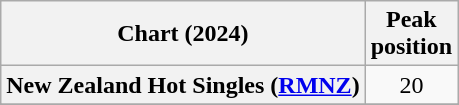<table class="wikitable sortable plainrowheaders" style="text-align:center">
<tr>
<th scope="col">Chart (2024)</th>
<th scope="col">Peak<br>position</th>
</tr>
<tr>
<th scope="row">New Zealand Hot Singles (<a href='#'>RMNZ</a>)</th>
<td>20</td>
</tr>
<tr>
</tr>
<tr>
</tr>
<tr>
</tr>
</table>
